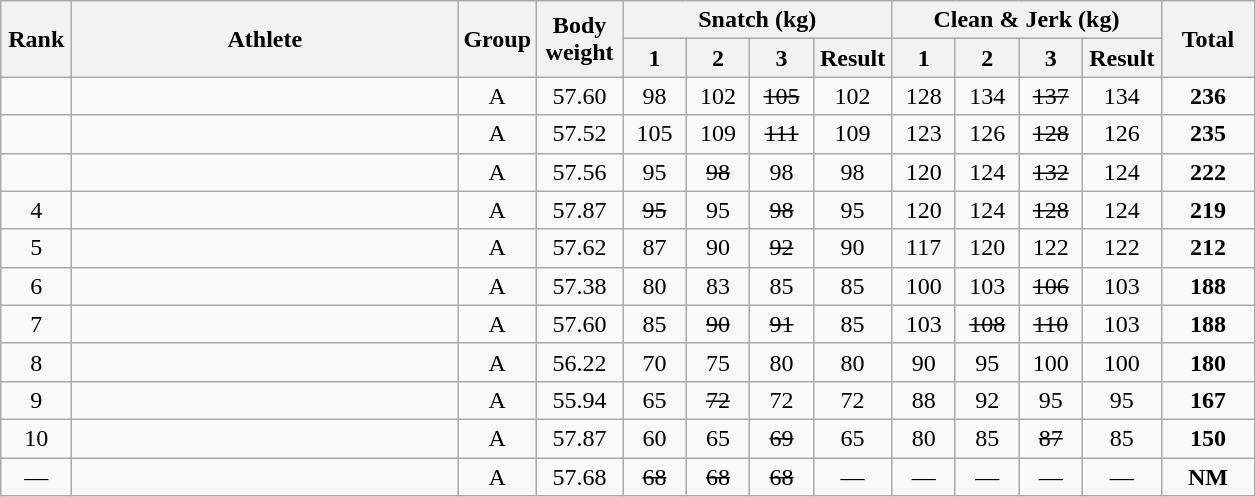<table class = "wikitable" style="text-align:center;">
<tr>
<th rowspan=2 width=40>Rank</th>
<th rowspan=2 width=250>Athlete</th>
<th rowspan=2 width=40>Group</th>
<th rowspan=2 width=50>Body weight</th>
<th colspan=4>Snatch (kg)</th>
<th colspan=4>Clean & Jerk (kg)</th>
<th rowspan=2 width=55>Total</th>
</tr>
<tr>
<th width=35>1</th>
<th width=35>2</th>
<th width=35>3</th>
<th width=45>Result</th>
<th width=35>1</th>
<th width=35>2</th>
<th width=35>3</th>
<th width=45>Result</th>
</tr>
<tr>
<td></td>
<td align=left></td>
<td>A</td>
<td>57.60</td>
<td>98</td>
<td>102</td>
<td><s>105</s></td>
<td>102</td>
<td>128</td>
<td>134</td>
<td><s>137</s></td>
<td>134</td>
<td><strong>236</strong></td>
</tr>
<tr>
<td></td>
<td align=left></td>
<td>A</td>
<td>57.52</td>
<td>105</td>
<td>109</td>
<td><s>111</s></td>
<td>109</td>
<td>123</td>
<td>126</td>
<td><s>128</s></td>
<td>126</td>
<td><strong>235</strong></td>
</tr>
<tr>
<td></td>
<td align=left></td>
<td>A</td>
<td>57.56</td>
<td>95</td>
<td><s>98</s></td>
<td>98</td>
<td>98</td>
<td>120</td>
<td>124</td>
<td><s>132</s></td>
<td>124</td>
<td><strong>222</strong></td>
</tr>
<tr>
<td>4</td>
<td align=left></td>
<td>A</td>
<td>57.87</td>
<td><s>95</s></td>
<td>95</td>
<td><s>98</s></td>
<td>95</td>
<td>120</td>
<td>124</td>
<td><s>128</s></td>
<td>124</td>
<td><strong>219</strong></td>
</tr>
<tr>
<td>5</td>
<td align=left></td>
<td>A</td>
<td>57.62</td>
<td>87</td>
<td>90</td>
<td><s>92</s></td>
<td>90</td>
<td>117</td>
<td>120</td>
<td>122</td>
<td>122</td>
<td><strong>212</strong></td>
</tr>
<tr>
<td>6</td>
<td align=left></td>
<td>A</td>
<td>57.38</td>
<td>80</td>
<td>83</td>
<td>85</td>
<td>85</td>
<td>100</td>
<td>103</td>
<td><s>106</s></td>
<td>103</td>
<td><strong>188</strong></td>
</tr>
<tr>
<td>7</td>
<td align=left></td>
<td>A</td>
<td>57.60</td>
<td>85</td>
<td><s>90</s></td>
<td><s>91</s></td>
<td>85</td>
<td>103</td>
<td><s>108</s></td>
<td><s>110</s></td>
<td>103</td>
<td><strong>188</strong></td>
</tr>
<tr>
<td>8</td>
<td align=left></td>
<td>A</td>
<td>56.22</td>
<td>70</td>
<td>75</td>
<td>80</td>
<td>80</td>
<td>90</td>
<td>95</td>
<td>100</td>
<td>100</td>
<td><strong>180</strong></td>
</tr>
<tr>
<td>9</td>
<td align=left></td>
<td>A</td>
<td>55.94</td>
<td>65</td>
<td><s>72</s></td>
<td>72</td>
<td>72</td>
<td>88</td>
<td>92</td>
<td>95</td>
<td>95</td>
<td><strong>167</strong></td>
</tr>
<tr>
<td>10</td>
<td align=left></td>
<td>A</td>
<td>57.87</td>
<td>60</td>
<td>65</td>
<td><s>69</s></td>
<td>65</td>
<td>80</td>
<td>85</td>
<td><s>87</s></td>
<td>85</td>
<td><strong>150</strong></td>
</tr>
<tr>
<td>—</td>
<td align=left></td>
<td>A</td>
<td>57.68</td>
<td><s>68</s></td>
<td><s>68</s></td>
<td><s>68</s></td>
<td>—</td>
<td>—</td>
<td>—</td>
<td>—</td>
<td>—</td>
<td><strong>NM</strong></td>
</tr>
</table>
